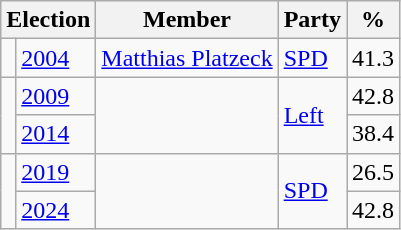<table class=wikitable>
<tr>
<th colspan=2>Election</th>
<th>Member</th>
<th>Party</th>
<th>%</th>
</tr>
<tr>
<td bgcolor=></td>
<td><a href='#'>2004</a></td>
<td><a href='#'>Matthias Platzeck</a></td>
<td><a href='#'>SPD</a></td>
<td align=right>41.3</td>
</tr>
<tr>
<td rowspan=2 bgcolor=></td>
<td><a href='#'>2009</a></td>
<td rowspan=2></td>
<td rowspan=2><a href='#'>Left</a></td>
<td align=right>42.8</td>
</tr>
<tr>
<td><a href='#'>2014</a></td>
<td align=right>38.4</td>
</tr>
<tr>
<td rowspan=2 bgcolor=></td>
<td><a href='#'>2019</a></td>
<td rowspan=2></td>
<td rowspan=2><a href='#'>SPD</a></td>
<td align=right>26.5</td>
</tr>
<tr>
<td><a href='#'>2024</a></td>
<td align=right>42.8</td>
</tr>
</table>
